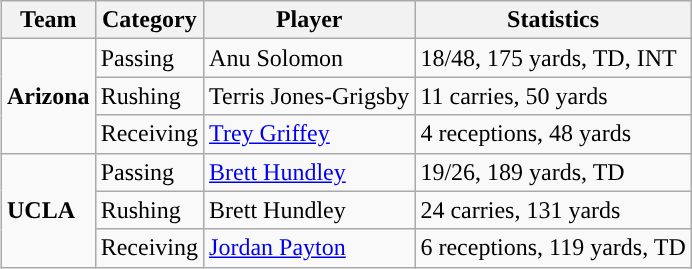<table class="wikitable" style="float: right;">
<tr>
<th>Team</th>
<th>Category</th>
<th>Player</th>
<th>Statistics</th>
</tr>
<tr>
<td rowspan=3><strong>Arizona</strong></td>
<td>Passing</td>
<td>Anu Solomon</td>
<td>18/48, 175 yards, TD, INT</td>
</tr>
<tr>
<td>Rushing</td>
<td>Terris Jones-Grigsby</td>
<td>11 carries, 50 yards</td>
</tr>
<tr>
<td>Receiving</td>
<td><a href='#'>Trey Griffey</a></td>
<td>4 receptions, 48 yards</td>
</tr>
<tr>
<td rowspan=3><strong>UCLA</strong></td>
<td>Passing</td>
<td><a href='#'>Brett Hundley</a></td>
<td>19/26, 189 yards, TD</td>
</tr>
<tr>
<td>Rushing</td>
<td>Brett Hundley</td>
<td>24 carries, 131 yards</td>
</tr>
<tr>
<td>Receiving</td>
<td><a href='#'>Jordan Payton</a></td>
<td>6 receptions, 119 yards, TD</td>
</tr>
</table>
